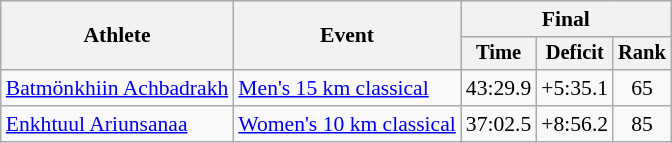<table class="wikitable" style="font-size:90%">
<tr>
<th rowspan=2>Athlete</th>
<th rowspan=2>Event</th>
<th colspan=3>Final</th>
</tr>
<tr style="font-size: 95%">
<th>Time</th>
<th>Deficit</th>
<th>Rank</th>
</tr>
<tr align=center>
<td align=left><a href='#'>Batmönkhiin Achbadrakh</a></td>
<td align=left><a href='#'>Men's 15 km classical</a></td>
<td>43:29.9</td>
<td>+5:35.1</td>
<td>65</td>
</tr>
<tr align=center>
<td align=left><a href='#'>Enkhtuul Ariunsanaa</a></td>
<td align=left><a href='#'>Women's 10 km classical</a></td>
<td>37:02.5</td>
<td>+8:56.2</td>
<td>85</td>
</tr>
</table>
